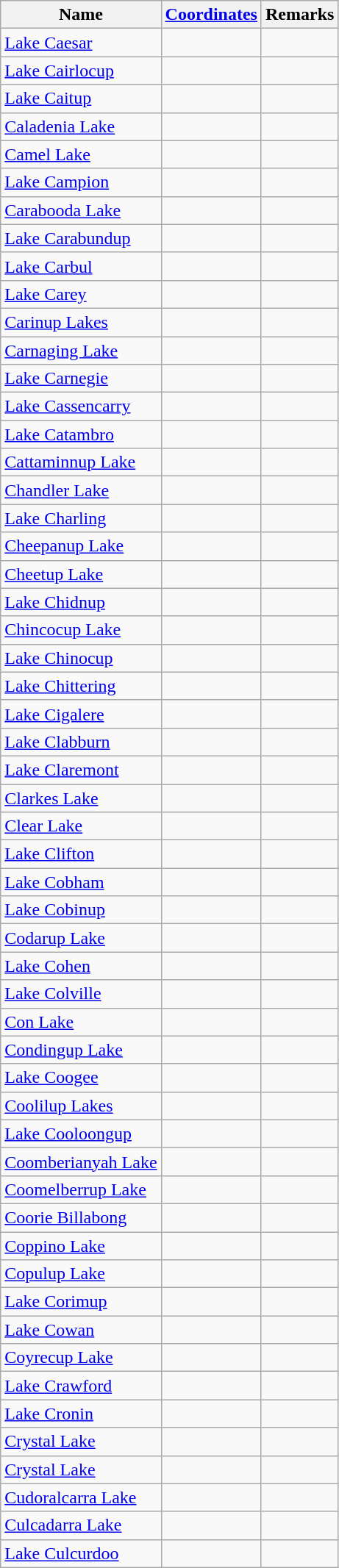<table class="wikitable">
<tr>
<th>Name</th>
<th><a href='#'>Coordinates</a></th>
<th>Remarks</th>
</tr>
<tr>
<td><a href='#'>Lake Caesar</a></td>
<td></td>
<td></td>
</tr>
<tr>
<td><a href='#'>Lake Cairlocup</a></td>
<td></td>
<td></td>
</tr>
<tr>
<td><a href='#'>Lake Caitup</a></td>
<td></td>
<td></td>
</tr>
<tr>
<td><a href='#'>Caladenia Lake</a></td>
<td></td>
<td></td>
</tr>
<tr>
<td><a href='#'>Camel Lake</a></td>
<td></td>
<td></td>
</tr>
<tr>
<td><a href='#'>Lake Campion</a></td>
<td></td>
<td></td>
</tr>
<tr>
<td><a href='#'>Carabooda Lake</a></td>
<td></td>
<td></td>
</tr>
<tr>
<td><a href='#'>Lake Carabundup</a></td>
<td></td>
<td></td>
</tr>
<tr>
<td><a href='#'>Lake Carbul</a></td>
<td></td>
<td></td>
</tr>
<tr>
<td><a href='#'>Lake Carey</a></td>
<td></td>
<td></td>
</tr>
<tr>
<td><a href='#'>Carinup Lakes</a></td>
<td></td>
<td></td>
</tr>
<tr>
<td><a href='#'>Carnaging Lake</a></td>
<td></td>
<td></td>
</tr>
<tr>
<td><a href='#'>Lake Carnegie</a></td>
<td></td>
<td></td>
</tr>
<tr>
<td><a href='#'>Lake Cassencarry</a></td>
<td></td>
<td></td>
</tr>
<tr>
<td><a href='#'>Lake Catambro</a></td>
<td></td>
<td></td>
</tr>
<tr>
<td><a href='#'>Cattaminnup Lake</a></td>
<td></td>
<td></td>
</tr>
<tr>
<td><a href='#'>Chandler Lake</a></td>
<td></td>
<td></td>
</tr>
<tr>
<td><a href='#'>Lake Charling</a></td>
<td></td>
<td></td>
</tr>
<tr>
<td><a href='#'>Cheepanup Lake</a></td>
<td></td>
<td></td>
</tr>
<tr>
<td><a href='#'>Cheetup Lake</a></td>
<td></td>
<td></td>
</tr>
<tr>
<td><a href='#'>Lake Chidnup</a></td>
<td></td>
<td></td>
</tr>
<tr>
<td><a href='#'>Chincocup Lake</a></td>
<td></td>
<td></td>
</tr>
<tr>
<td><a href='#'>Lake Chinocup</a></td>
<td></td>
<td></td>
</tr>
<tr>
<td><a href='#'>Lake Chittering</a></td>
<td></td>
<td></td>
</tr>
<tr>
<td><a href='#'>Lake Cigalere</a></td>
<td></td>
<td></td>
</tr>
<tr>
<td><a href='#'>Lake Clabburn</a></td>
<td></td>
<td></td>
</tr>
<tr>
<td><a href='#'>Lake Claremont</a></td>
<td></td>
<td></td>
</tr>
<tr>
<td><a href='#'>Clarkes Lake</a></td>
<td></td>
<td></td>
</tr>
<tr>
<td><a href='#'>Clear Lake</a></td>
<td></td>
<td></td>
</tr>
<tr>
<td><a href='#'>Lake Clifton</a></td>
<td></td>
<td></td>
</tr>
<tr>
<td><a href='#'>Lake Cobham</a></td>
<td></td>
<td></td>
</tr>
<tr>
<td><a href='#'>Lake Cobinup</a></td>
<td></td>
<td></td>
</tr>
<tr>
<td><a href='#'>Codarup Lake</a></td>
<td></td>
<td></td>
</tr>
<tr>
<td><a href='#'>Lake Cohen</a></td>
<td></td>
<td></td>
</tr>
<tr>
<td><a href='#'>Lake Colville</a></td>
<td></td>
<td></td>
</tr>
<tr>
<td><a href='#'>Con Lake</a></td>
<td></td>
<td></td>
</tr>
<tr>
<td><a href='#'>Condingup Lake</a></td>
<td></td>
<td></td>
</tr>
<tr>
<td><a href='#'>Lake Coogee</a></td>
<td></td>
<td></td>
</tr>
<tr>
<td><a href='#'>Coolilup Lakes</a></td>
<td></td>
<td></td>
</tr>
<tr>
<td><a href='#'>Lake Cooloongup</a></td>
<td></td>
<td></td>
</tr>
<tr>
<td><a href='#'>Coomberianyah Lake</a></td>
<td></td>
<td></td>
</tr>
<tr>
<td><a href='#'>Coomelberrup Lake</a></td>
<td></td>
<td></td>
</tr>
<tr>
<td><a href='#'>Coorie Billabong</a></td>
<td></td>
<td></td>
</tr>
<tr>
<td><a href='#'>Coppino Lake</a></td>
<td></td>
<td></td>
</tr>
<tr>
<td><a href='#'>Copulup Lake</a></td>
<td></td>
<td></td>
</tr>
<tr>
<td><a href='#'>Lake Corimup</a></td>
<td></td>
<td></td>
</tr>
<tr>
<td><a href='#'>Lake Cowan</a></td>
<td></td>
<td></td>
</tr>
<tr>
<td><a href='#'>Coyrecup Lake</a></td>
<td></td>
<td></td>
</tr>
<tr>
<td><a href='#'>Lake Crawford</a></td>
<td></td>
<td></td>
</tr>
<tr>
<td><a href='#'>Lake Cronin</a></td>
<td></td>
<td></td>
</tr>
<tr>
<td><a href='#'>Crystal Lake</a></td>
<td></td>
<td></td>
</tr>
<tr>
<td><a href='#'>Crystal Lake</a></td>
<td></td>
<td></td>
</tr>
<tr>
<td><a href='#'>Cudoralcarra Lake</a></td>
<td></td>
<td></td>
</tr>
<tr>
<td><a href='#'>Culcadarra Lake</a></td>
<td></td>
<td></td>
</tr>
<tr>
<td><a href='#'>Lake Culcurdoo</a></td>
<td></td>
<td></td>
</tr>
</table>
